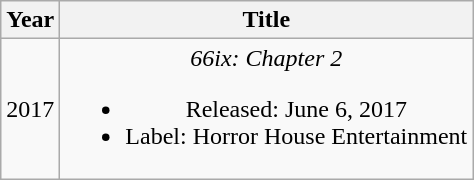<table class="wikitable" style="text-align:center;">
<tr>
<th>Year</th>
<th>Title</th>
</tr>
<tr>
<td>2017</td>
<td><em>66ix: Chapter 2</em><br><ul><li>Released: June 6, 2017</li><li>Label: Horror House Entertainment</li></ul></td>
</tr>
</table>
